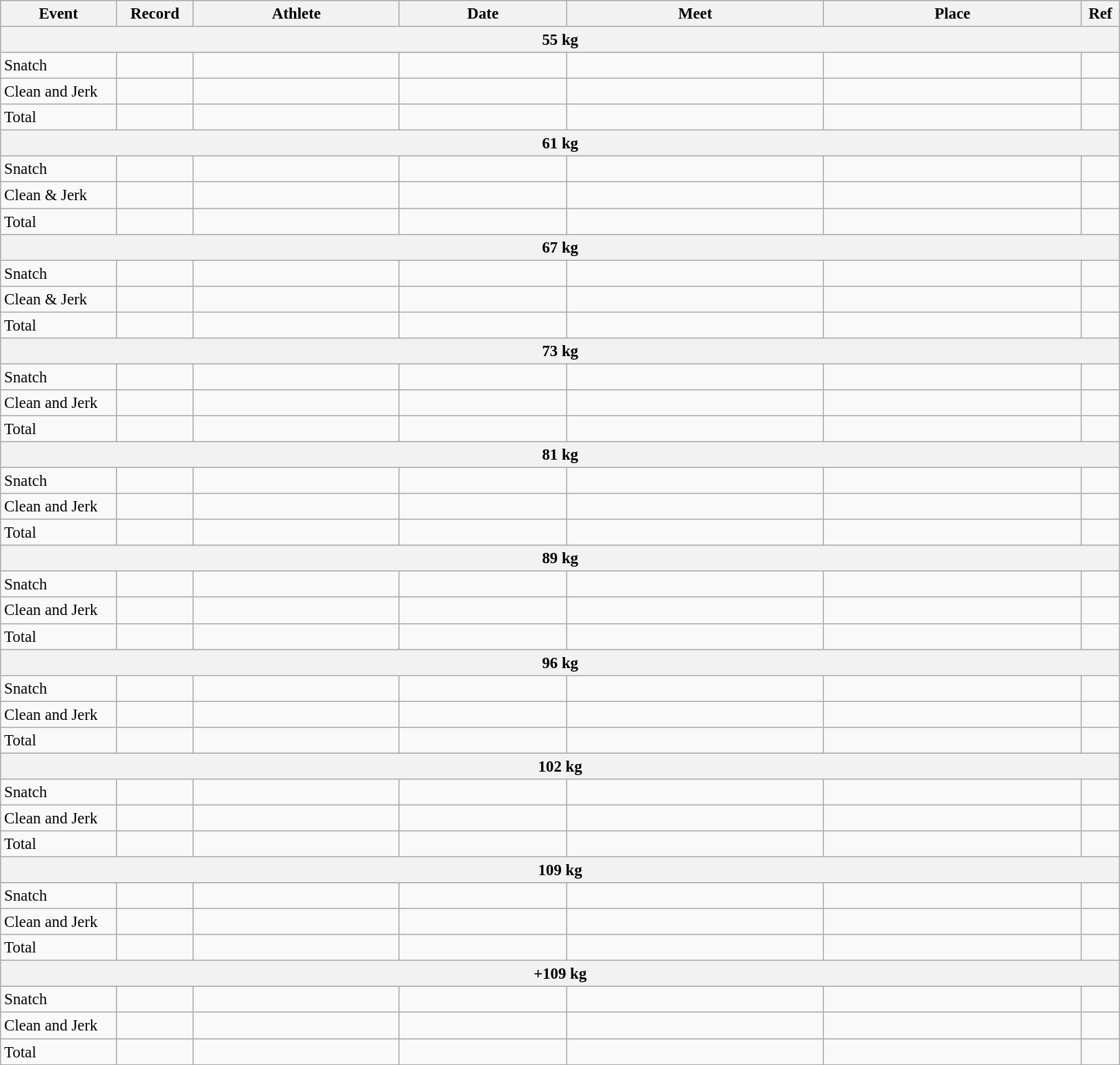<table class="wikitable" style="font-size:95%;">
<tr>
<th width=9%>Event</th>
<th width=6%>Record</th>
<th width=16%>Athlete</th>
<th width=13%>Date</th>
<th width=20%>Meet</th>
<th width=20%>Place</th>
<th width=3%>Ref</th>
</tr>
<tr bgcolor="#DDDDDD">
<th colspan="7">55 kg</th>
</tr>
<tr>
<td>Snatch</td>
<td align="center"></td>
<td></td>
<td></td>
<td></td>
<td></td>
<td></td>
</tr>
<tr>
<td>Clean and Jerk</td>
<td align="center"></td>
<td></td>
<td></td>
<td></td>
<td></td>
<td></td>
</tr>
<tr>
<td>Total</td>
<td align="center"></td>
<td></td>
<td></td>
<td></td>
<td></td>
<td></td>
</tr>
<tr bgcolor="#DDDDDD">
<th colspan="7">61 kg</th>
</tr>
<tr>
<td>Snatch</td>
<td align="center"></td>
<td></td>
<td></td>
<td></td>
<td></td>
<td></td>
</tr>
<tr>
<td>Clean & Jerk</td>
<td align="center"></td>
<td></td>
<td></td>
<td></td>
<td></td>
<td></td>
</tr>
<tr>
<td>Total</td>
<td align="center"></td>
<td></td>
<td></td>
<td></td>
<td></td>
<td></td>
</tr>
<tr bgcolor="#DDDDDD">
<th colspan="7">67 kg</th>
</tr>
<tr>
<td>Snatch</td>
<td align="center"></td>
<td></td>
<td></td>
<td></td>
<td></td>
<td></td>
</tr>
<tr>
<td>Clean & Jerk</td>
<td align="center"></td>
<td></td>
<td></td>
<td></td>
<td></td>
<td></td>
</tr>
<tr>
<td>Total</td>
<td align="center"></td>
<td></td>
<td></td>
<td></td>
<td></td>
<td></td>
</tr>
<tr bgcolor="#DDDDDD">
<th colspan="7">73 kg</th>
</tr>
<tr>
<td>Snatch</td>
<td align="center"></td>
<td></td>
<td></td>
<td></td>
<td></td>
<td></td>
</tr>
<tr>
<td>Clean and Jerk</td>
<td align="center"></td>
<td></td>
<td></td>
<td></td>
<td></td>
<td></td>
</tr>
<tr>
<td>Total</td>
<td align="center"></td>
<td></td>
<td></td>
<td></td>
<td></td>
<td></td>
</tr>
<tr bgcolor="#DDDDDD">
<th colspan="7">81 kg</th>
</tr>
<tr>
<td>Snatch</td>
<td align="center"></td>
<td></td>
<td></td>
<td></td>
<td></td>
<td></td>
</tr>
<tr>
<td>Clean and Jerk</td>
<td align="center"></td>
<td></td>
<td></td>
<td></td>
<td></td>
<td></td>
</tr>
<tr>
<td>Total</td>
<td align="center"></td>
<td></td>
<td></td>
<td></td>
<td></td>
<td></td>
</tr>
<tr bgcolor="#DDDDDD">
<th colspan="7">89 kg</th>
</tr>
<tr>
<td>Snatch</td>
<td align="center"></td>
<td></td>
<td></td>
<td></td>
<td></td>
<td></td>
</tr>
<tr>
<td>Clean and Jerk</td>
<td align="center"></td>
<td></td>
<td></td>
<td></td>
<td></td>
<td></td>
</tr>
<tr>
<td>Total</td>
<td align="center"></td>
<td></td>
<td></td>
<td></td>
<td></td>
<td></td>
</tr>
<tr bgcolor="#DDDDDD">
<th colspan="7">96 kg</th>
</tr>
<tr>
<td>Snatch</td>
<td align="center"></td>
<td></td>
<td></td>
<td></td>
<td></td>
<td></td>
</tr>
<tr>
<td>Clean and Jerk</td>
<td align="center"></td>
<td></td>
<td></td>
<td></td>
<td></td>
<td></td>
</tr>
<tr>
<td>Total</td>
<td align="center"></td>
<td></td>
<td></td>
<td></td>
<td></td>
<td></td>
</tr>
<tr bgcolor="#DDDDDD">
<th colspan="7">102 kg</th>
</tr>
<tr>
<td>Snatch</td>
<td align="center"></td>
<td></td>
<td></td>
<td></td>
<td></td>
<td></td>
</tr>
<tr>
<td>Clean and Jerk</td>
<td align="center"></td>
<td></td>
<td></td>
<td></td>
<td></td>
<td></td>
</tr>
<tr>
<td>Total</td>
<td align="center"></td>
<td></td>
<td></td>
<td></td>
<td></td>
<td></td>
</tr>
<tr bgcolor="#DDDDDD">
<th colspan="7">109 kg</th>
</tr>
<tr>
<td>Snatch</td>
<td align="center"></td>
<td></td>
<td></td>
<td></td>
<td></td>
<td></td>
</tr>
<tr>
<td>Clean and Jerk</td>
<td align="center"></td>
<td></td>
<td></td>
<td></td>
<td></td>
<td></td>
</tr>
<tr>
<td>Total</td>
<td align="center"></td>
<td></td>
<td></td>
<td></td>
<td></td>
<td></td>
</tr>
<tr bgcolor="#DDDDDD">
<th colspan="7">+109 kg</th>
</tr>
<tr>
<td>Snatch</td>
<td align="center"></td>
<td></td>
<td></td>
<td></td>
<td></td>
<td></td>
</tr>
<tr>
<td>Clean and Jerk</td>
<td align="center"></td>
<td></td>
<td></td>
<td></td>
<td></td>
<td></td>
</tr>
<tr>
<td>Total</td>
<td align="center"></td>
<td></td>
<td></td>
<td></td>
<td></td>
<td></td>
</tr>
</table>
